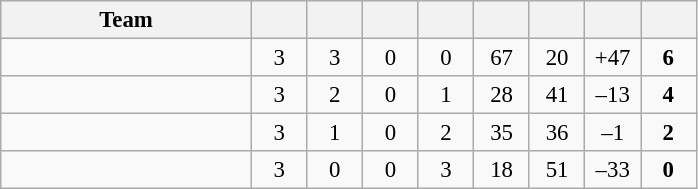<table class="wikitable" style="text-align:center; font-size:95%;">
<tr>
<th width=160>Team</th>
<th width=30></th>
<th width=30></th>
<th width=30></th>
<th width=30></th>
<th width=30></th>
<th width=30></th>
<th width=30></th>
<th width=30></th>
</tr>
<tr>
<td align=left></td>
<td>3</td>
<td>3</td>
<td>0</td>
<td>0</td>
<td>67</td>
<td>20</td>
<td>+47</td>
<td><strong>6</strong></td>
</tr>
<tr>
<td align=left></td>
<td>3</td>
<td>2</td>
<td>0</td>
<td>1</td>
<td>28</td>
<td>41</td>
<td>–13</td>
<td><strong>4</strong></td>
</tr>
<tr>
<td align=left></td>
<td>3</td>
<td>1</td>
<td>0</td>
<td>2</td>
<td>35</td>
<td>36</td>
<td>–1</td>
<td><strong>2</strong></td>
</tr>
<tr>
<td align=left></td>
<td>3</td>
<td>0</td>
<td>0</td>
<td>3</td>
<td>18</td>
<td>51</td>
<td>–33</td>
<td><strong>0</strong></td>
</tr>
</table>
